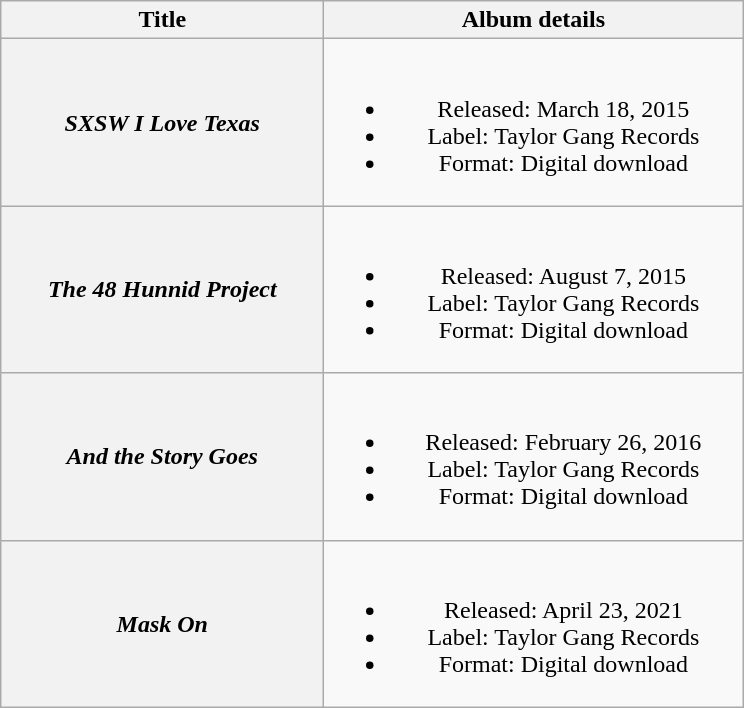<table class="wikitable plainrowheaders" style="text-align:center;">
<tr>
<th scope="col" style="width:13em;">Title</th>
<th scope="col" style="width:17em;">Album details</th>
</tr>
<tr>
<th scope="row"><em>SXSW I Love Texas</em></th>
<td><br><ul><li>Released: March 18, 2015</li><li>Label: Taylor Gang Records</li><li>Format: Digital download</li></ul></td>
</tr>
<tr>
<th scope="row"><em>The 48 Hunnid Project</em></th>
<td><br><ul><li>Released: August 7, 2015</li><li>Label: Taylor Gang Records</li><li>Format: Digital download</li></ul></td>
</tr>
<tr>
<th scope="row"><em>And the Story Goes</em></th>
<td><br><ul><li>Released: February 26, 2016</li><li>Label: Taylor Gang Records</li><li>Format: Digital download</li></ul></td>
</tr>
<tr>
<th scope="row"><em>Mask On</em></th>
<td><br><ul><li>Released: April 23, 2021</li><li>Label: Taylor Gang Records</li><li>Format: Digital download</li></ul></td>
</tr>
</table>
